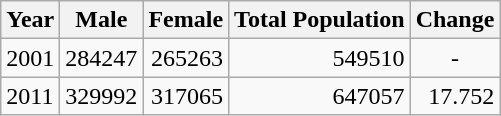<table class="wikitable">
<tr>
<th>Year</th>
<th>Male</th>
<th>Female</th>
<th>Total Population</th>
<th>Change</th>
</tr>
<tr>
<td>2001</td>
<td style="text-align:right;">284247</td>
<td style="text-align:right;">265263</td>
<td style="text-align:right;">549510</td>
<td style="text-align:center;">-</td>
</tr>
<tr>
<td>2011</td>
<td style="text-align:right;">329992</td>
<td style="text-align:right;">317065</td>
<td style="text-align:right;">647057</td>
<td style="text-align:right;">17.752</td>
</tr>
</table>
